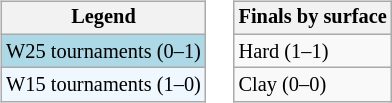<table>
<tr valign=top>
<td><br><table class="wikitable" style="font-size:85%">
<tr>
<th>Legend</th>
</tr>
<tr style="background:lightblue;">
<td>W25 tournaments (0–1)</td>
</tr>
<tr style="background:#f0f8ff;">
<td>W15 tournaments (1–0)</td>
</tr>
</table>
</td>
<td><br><table class="wikitable" style="font-size:85%">
<tr>
<th>Finals by surface</th>
</tr>
<tr>
<td>Hard (1–1)</td>
</tr>
<tr>
<td>Clay (0–0)</td>
</tr>
</table>
</td>
</tr>
</table>
